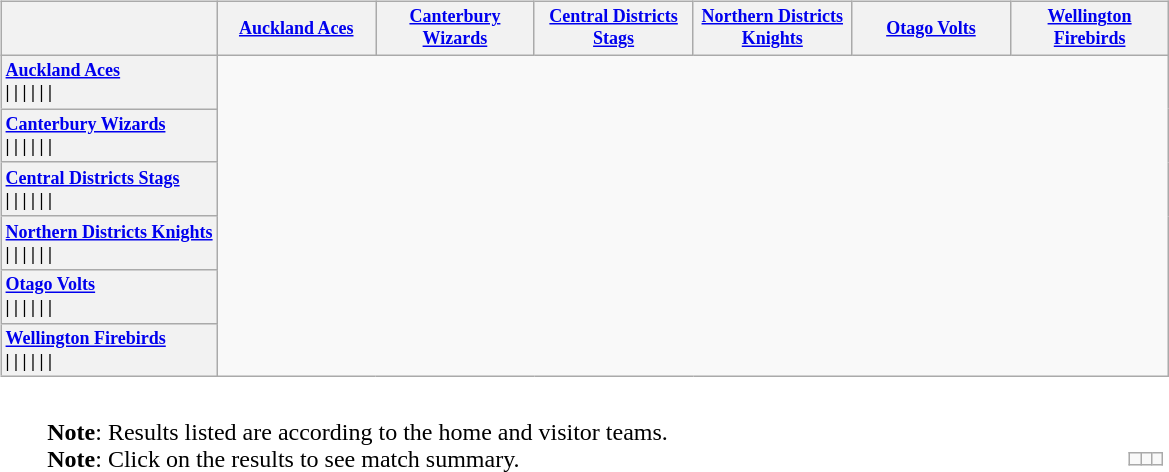<table style="padding:none;">
<tr>
<td colspan="3"><br><table class="wikitable" style="font-size: 75%; text-align:left;">
<tr>
<th style="width:138px; text-align:center;"></th>
<th width=100><a href='#'>Auckland Aces</a></th>
<th width=100><a href='#'>Canterbury Wizards</a></th>
<th width=100><a href='#'>Central Districts Stags</a></th>
<th width=100><a href='#'>Northern Districts Knights</a></th>
<th width=100><a href='#'>Otago Volts</a></th>
<th width=100><a href='#'>Wellington Firebirds</a></th>
</tr>
<tr>
<th style="text-align:left; border-left:none"><a href='#'>Auckland Aces</a><br> | 
 |  
 | 
 | 
  | 
 | </th>
</tr>
<tr>
<th style="text-align:left; border-left:none"><a href='#'>Canterbury Wizards</a><br> |  
 | 
 | 
 | 
  | 
 | </th>
</tr>
<tr>
<th style="text-align:left; border-left:none"><a href='#'>Central Districts Stags</a><br> | 
 |  
 | 
 | 
  | 
 | </th>
</tr>
<tr>
<th style="text-align:left; border-left:none"><a href='#'>Northern Districts Knights</a><br> | 
 |  
 | 
 | 
  | 
 | </th>
</tr>
<tr>
<th style="text-align:left; border-left:none"><a href='#'>Otago Volts</a><br> | 
 |  
 | 
 | 
  | 
 | </th>
</tr>
<tr>
<th style="text-align:left; border-left:none"><a href='#'>Wellington Firebirds</a><br> | 
 |  
 | 
 | 
  | 
 | </th>
</tr>
</table>
</td>
</tr>
<tr style="font-size: 100%; text-align:left;">
<td style="width:1.7em"></td>
<td style="width:35em"><strong>Note</strong>: Results listed are according to the home and visitor teams.<br><strong>Note</strong>: Click on the results to see match summary.</td>
<td><br><table class="wikitable" style="float:right;">
<tr style="text-align: center">
<td></td>
<td></td>
<td></td>
</tr>
</table>
</td>
</tr>
</table>
